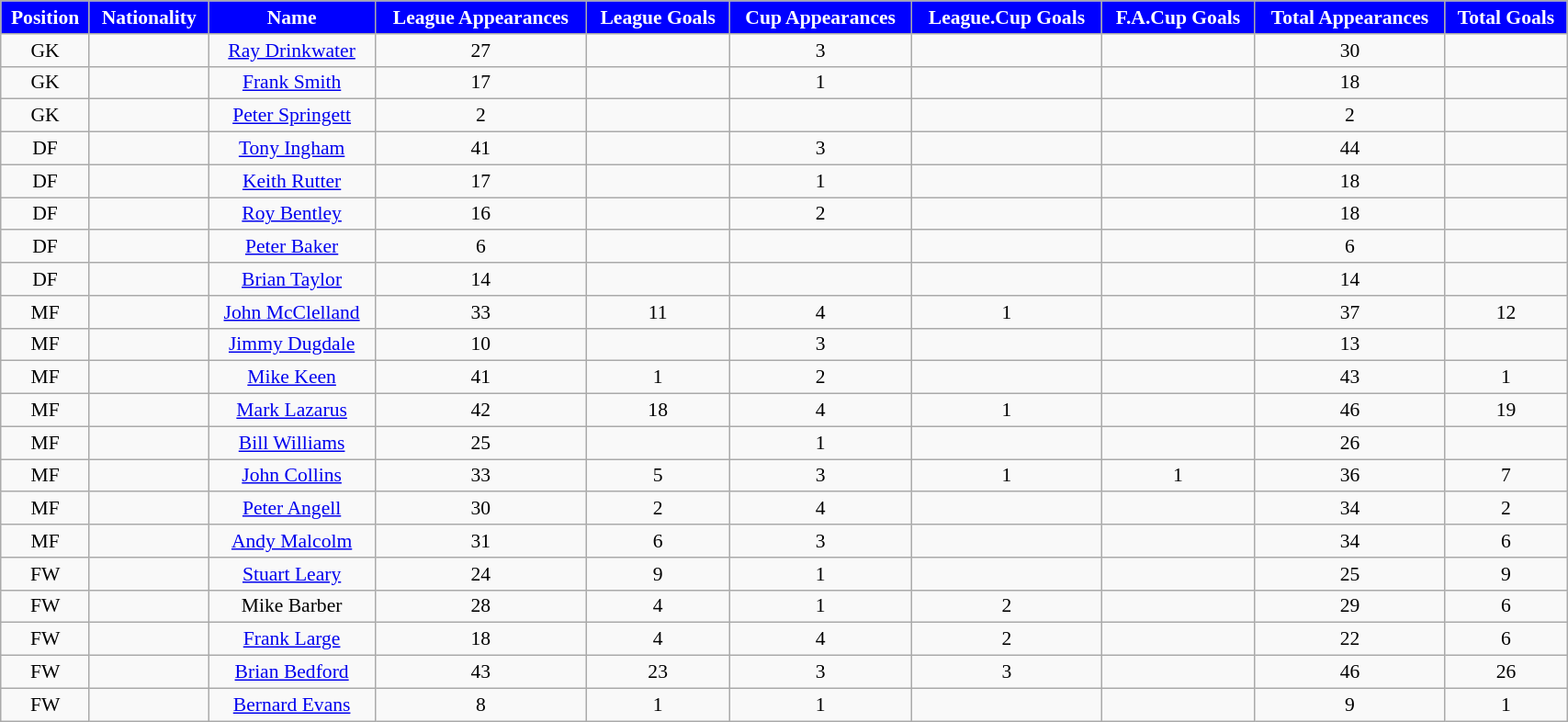<table class="wikitable" style="text-align:center; font-size:90%; width:90%;">
<tr>
<th style="background:#0000FF; color:white; text-align:center;">Position</th>
<th style="background:#0000FF; color:white; text-align:center;">Nationality</th>
<th style="background:#0000FF; color:white; text-align:center;">Name</th>
<th style="background:#0000FF; color:white; text-align:center;">League Appearances</th>
<th style="background:#0000FF; color:white; text-align:center;">League Goals</th>
<th style="background:#0000FF; color:white; text-align:center;">Cup Appearances</th>
<th style="background:#0000FF; color:white; text-align:center;">League.Cup Goals</th>
<th style="background:#0000FF; color:white; text-align:center;">F.A.Cup Goals</th>
<th style="background:#0000FF; color:white; text-align:center;">Total Appearances</th>
<th style="background:#0000FF; color:white; text-align:center;">Total Goals</th>
</tr>
<tr>
<td>GK</td>
<td></td>
<td><a href='#'>Ray Drinkwater</a></td>
<td>27</td>
<td></td>
<td>3</td>
<td></td>
<td></td>
<td>30</td>
<td></td>
</tr>
<tr>
<td>GK</td>
<td></td>
<td><a href='#'>Frank Smith</a></td>
<td>17</td>
<td></td>
<td>1</td>
<td></td>
<td></td>
<td>18</td>
<td></td>
</tr>
<tr>
<td>GK</td>
<td></td>
<td><a href='#'>Peter Springett</a></td>
<td>2</td>
<td></td>
<td></td>
<td></td>
<td></td>
<td>2</td>
<td></td>
</tr>
<tr>
<td>DF</td>
<td></td>
<td><a href='#'>Tony Ingham</a></td>
<td>41</td>
<td></td>
<td>3</td>
<td></td>
<td></td>
<td>44</td>
<td></td>
</tr>
<tr>
<td>DF</td>
<td></td>
<td><a href='#'>Keith Rutter</a></td>
<td>17</td>
<td></td>
<td>1</td>
<td></td>
<td></td>
<td>18</td>
<td></td>
</tr>
<tr>
<td>DF</td>
<td></td>
<td><a href='#'>Roy Bentley</a></td>
<td>16</td>
<td></td>
<td>2</td>
<td></td>
<td></td>
<td>18</td>
<td></td>
</tr>
<tr>
<td>DF</td>
<td></td>
<td><a href='#'>Peter Baker</a></td>
<td>6</td>
<td></td>
<td></td>
<td></td>
<td></td>
<td>6</td>
<td></td>
</tr>
<tr>
<td>DF</td>
<td></td>
<td><a href='#'>Brian Taylor</a></td>
<td>14</td>
<td></td>
<td></td>
<td></td>
<td></td>
<td>14</td>
<td></td>
</tr>
<tr>
<td>MF</td>
<td></td>
<td><a href='#'>John McClelland</a></td>
<td>33</td>
<td>11</td>
<td>4</td>
<td>1</td>
<td></td>
<td>37</td>
<td>12</td>
</tr>
<tr>
<td>MF</td>
<td></td>
<td><a href='#'>Jimmy Dugdale</a></td>
<td>10</td>
<td></td>
<td>3</td>
<td></td>
<td></td>
<td>13</td>
<td></td>
</tr>
<tr>
<td>MF</td>
<td></td>
<td><a href='#'>Mike Keen</a></td>
<td>41</td>
<td>1</td>
<td>2</td>
<td></td>
<td></td>
<td>43</td>
<td>1</td>
</tr>
<tr>
<td>MF</td>
<td></td>
<td><a href='#'>Mark Lazarus</a></td>
<td>42</td>
<td>18</td>
<td>4</td>
<td>1</td>
<td></td>
<td>46</td>
<td>19</td>
</tr>
<tr>
<td>MF</td>
<td></td>
<td><a href='#'>Bill Williams</a></td>
<td>25</td>
<td></td>
<td>1</td>
<td></td>
<td></td>
<td>26</td>
<td></td>
</tr>
<tr>
<td>MF</td>
<td></td>
<td><a href='#'>John Collins</a></td>
<td>33</td>
<td>5</td>
<td>3</td>
<td>1</td>
<td>1</td>
<td>36</td>
<td>7</td>
</tr>
<tr>
<td>MF</td>
<td></td>
<td><a href='#'>Peter Angell</a></td>
<td>30</td>
<td>2</td>
<td>4</td>
<td></td>
<td></td>
<td>34</td>
<td>2</td>
</tr>
<tr>
<td>MF</td>
<td></td>
<td><a href='#'>Andy Malcolm</a></td>
<td>31</td>
<td>6</td>
<td>3</td>
<td></td>
<td></td>
<td>34</td>
<td>6</td>
</tr>
<tr>
<td>FW</td>
<td></td>
<td><a href='#'>Stuart Leary</a></td>
<td>24</td>
<td>9</td>
<td>1</td>
<td></td>
<td></td>
<td>25</td>
<td>9</td>
</tr>
<tr>
<td>FW</td>
<td></td>
<td>Mike Barber</td>
<td>28</td>
<td>4</td>
<td>1</td>
<td>2</td>
<td></td>
<td>29</td>
<td>6</td>
</tr>
<tr>
<td>FW</td>
<td></td>
<td><a href='#'>Frank Large</a></td>
<td>18</td>
<td>4</td>
<td>4</td>
<td>2</td>
<td></td>
<td>22</td>
<td>6</td>
</tr>
<tr>
<td>FW</td>
<td></td>
<td><a href='#'>Brian Bedford</a></td>
<td>43</td>
<td>23</td>
<td>3</td>
<td>3</td>
<td></td>
<td>46</td>
<td>26</td>
</tr>
<tr>
<td>FW</td>
<td></td>
<td><a href='#'>Bernard Evans</a></td>
<td>8</td>
<td>1</td>
<td>1</td>
<td></td>
<td></td>
<td>9</td>
<td>1</td>
</tr>
</table>
